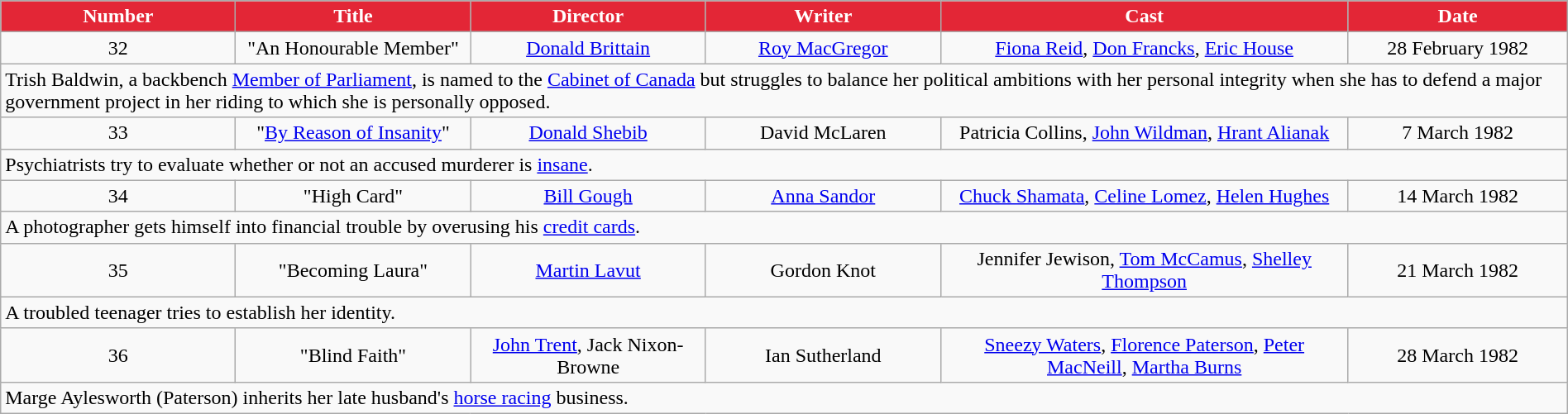<table class="wikitable sortable" style="text-align:center" width=100%>
<tr>
<th style="background-color: #e32636; color: white; width:15%;">Number</th>
<th style="background-color: #e32636; color: white; width:15%;">Title</th>
<th style="background-color: #e32636; color: white; width:15%;">Director</th>
<th style="background-color: #e32636; color: white; width:15%;">Writer</th>
<th style="background-color: #e32636; color: white; width:26%;">Cast</th>
<th style="background-color: #e32636; color: white; width:26%;">Date</th>
</tr>
<tr>
<td>32</td>
<td>"An Honourable Member"</td>
<td><a href='#'>Donald Brittain</a></td>
<td><a href='#'>Roy MacGregor</a></td>
<td><a href='#'>Fiona Reid</a>, <a href='#'>Don Francks</a>, <a href='#'>Eric House</a></td>
<td>28 February 1982</td>
</tr>
<tr>
<td align=left colspan=6>Trish Baldwin, a backbench <a href='#'>Member of Parliament</a>, is named to the <a href='#'>Cabinet of Canada</a> but struggles to balance her political ambitions with her personal integrity when she has to defend a major government project in her riding to which she is personally opposed.</td>
</tr>
<tr>
<td>33</td>
<td>"<a href='#'>By Reason of Insanity</a>"</td>
<td><a href='#'>Donald Shebib</a></td>
<td>David McLaren</td>
<td>Patricia Collins, <a href='#'>John Wildman</a>, <a href='#'>Hrant Alianak</a></td>
<td>7 March 1982</td>
</tr>
<tr>
<td align=left colspan=6>Psychiatrists try to evaluate whether or not an accused murderer is <a href='#'>insane</a>.</td>
</tr>
<tr>
<td>34</td>
<td>"High Card"</td>
<td><a href='#'>Bill Gough</a></td>
<td><a href='#'>Anna Sandor</a></td>
<td><a href='#'>Chuck Shamata</a>, <a href='#'>Celine Lomez</a>, <a href='#'>Helen Hughes</a></td>
<td>14 March 1982</td>
</tr>
<tr>
<td align=left colspan=6>A photographer gets himself into financial trouble by overusing his <a href='#'>credit cards</a>.</td>
</tr>
<tr>
<td>35</td>
<td>"Becoming Laura"</td>
<td><a href='#'>Martin Lavut</a></td>
<td>Gordon Knot</td>
<td>Jennifer Jewison, <a href='#'>Tom McCamus</a>, <a href='#'>Shelley Thompson</a></td>
<td>21 March 1982</td>
</tr>
<tr>
<td align=left colspan=6>A troubled teenager tries to establish her identity.</td>
</tr>
<tr>
<td>36</td>
<td>"Blind Faith"</td>
<td><a href='#'>John Trent</a>, Jack Nixon-Browne</td>
<td>Ian Sutherland</td>
<td><a href='#'>Sneezy Waters</a>, <a href='#'>Florence Paterson</a>, <a href='#'>Peter MacNeill</a>, <a href='#'>Martha Burns</a></td>
<td>28 March 1982</td>
</tr>
<tr>
<td align=left colspan=6>Marge Aylesworth (Paterson) inherits her late husband's <a href='#'>horse racing</a> business.</td>
</tr>
</table>
